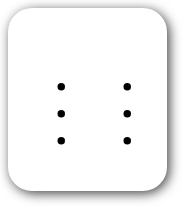<table style=" border-radius:1em; box-shadow: 0.1em 0.1em 0.5em rgba(0,0,0,0.75); background-color: white; border: 1px solid white; padding: 5px;">
<tr style="vertical-align:top;">
<td><br><ul><li></li><li></li><li></li></ul></td>
<td valign=top><br><ul><li></li><li></li><li></li></ul></td>
<td></td>
</tr>
</table>
